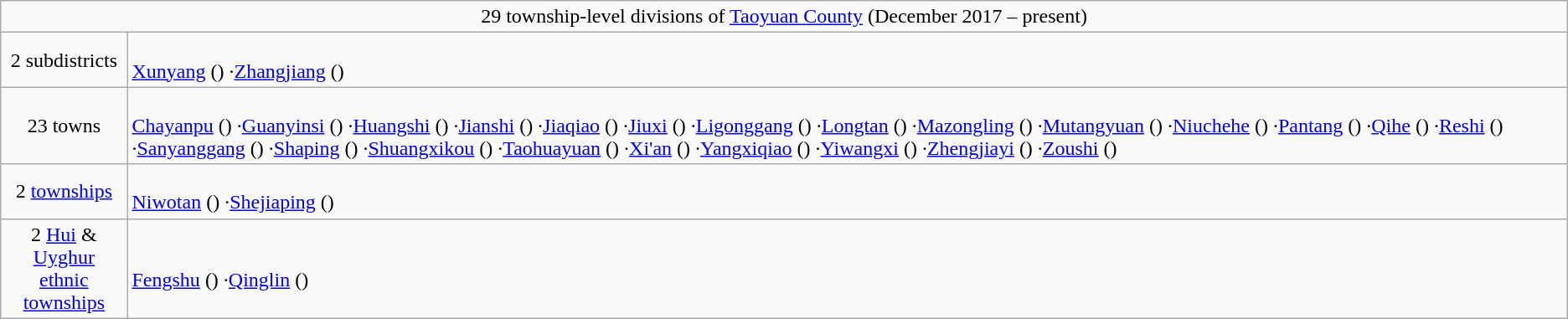<table class="wikitable">
<tr>
<td style="text-align:center;" colspan="2">29 township-level divisions of <a href='#'>Taoyuan County</a> (December 2017 – present)</td>
</tr>
<tr align=left>
<td align=center>2 subdistricts</td>
<td><br><a href='#'>Xunyang</a> ()
·<a href='#'>Zhangjiang</a> ()</td>
</tr>
<tr align=left>
<td align=center>23 towns</td>
<td><br><a href='#'>Chayanpu</a> ()
·<a href='#'>Guanyinsi</a> ()
·<a href='#'>Huangshi</a> ()
·<a href='#'>Jianshi</a> ()
·<a href='#'>Jiaqiao</a> ()
·<a href='#'>Jiuxi</a> ()
·<a href='#'>Ligonggang</a> ()
·<a href='#'>Longtan</a> ()
·<a href='#'>Mazongling</a> ()
·<a href='#'>Mutangyuan</a> ()
·<a href='#'>Niuchehe</a> ()
·<a href='#'>Pantang</a> ()
·<a href='#'>Qihe</a> ()
·<a href='#'>Reshi</a> ()
·<a href='#'>Sanyanggang</a> ()
·<a href='#'>Shaping</a> ()
·<a href='#'>Shuangxikou</a> ()
·<a href='#'>Taohuayuan</a> ()
·<a href='#'>Xi'an</a> ()
·<a href='#'>Yangxiqiao</a> ()
·<a href='#'>Yiwangxi</a> ()
·<a href='#'>Zhengjiayi</a> ()
·<a href='#'>Zoushi</a> ()</td>
</tr>
<tr align=left>
<td align=center>2 <a href='#'>townships</a></td>
<td><br><a href='#'>Niwotan</a> ()
·<a href='#'>Shejiaping</a> ()</td>
</tr>
<tr align=left>
<td align=center>2 <a href='#'>Hui</a> & <a href='#'>Uyghur</a><br><a href='#'>ethnic townships</a></td>
<td><br><a href='#'>Fengshu</a> ()
·<a href='#'>Qinglin</a> ()</td>
</tr>
</table>
